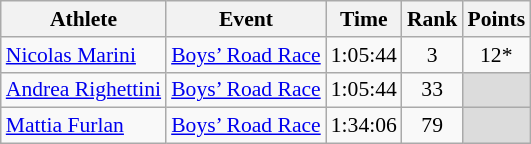<table class="wikitable" border="1" style="font-size:90%">
<tr>
<th>Athlete</th>
<th>Event</th>
<th>Time</th>
<th>Rank</th>
<th>Points</th>
</tr>
<tr>
<td><a href='#'>Nicolas Marini</a></td>
<td><a href='#'>Boys’ Road Race</a></td>
<td align=center>1:05:44</td>
<td align=center>3</td>
<td align=center>12*</td>
</tr>
<tr>
<td><a href='#'>Andrea Righettini</a></td>
<td><a href='#'>Boys’ Road Race</a></td>
<td align=center>1:05:44</td>
<td align=center>33</td>
<td bgcolor=#DCDCDC></td>
</tr>
<tr>
<td><a href='#'>Mattia Furlan</a></td>
<td><a href='#'>Boys’ Road Race</a></td>
<td align=center>1:34:06</td>
<td align=center>79</td>
<td bgcolor=#DCDCDC></td>
</tr>
</table>
